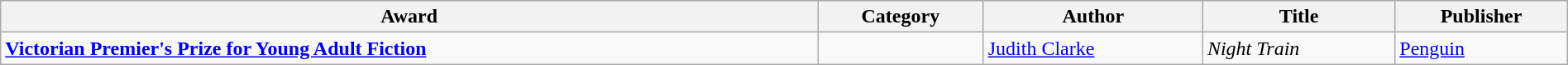<table class="wikitable" width=100%>
<tr>
<th>Award</th>
<th>Category</th>
<th>Author</th>
<th>Title</th>
<th>Publisher</th>
</tr>
<tr>
<td><strong><a href='#'>Victorian Premier's Prize for Young Adult Fiction</a></strong></td>
<td></td>
<td><a href='#'>Judith Clarke</a></td>
<td><em>Night Train</em></td>
<td><a href='#'>Penguin</a></td>
</tr>
</table>
